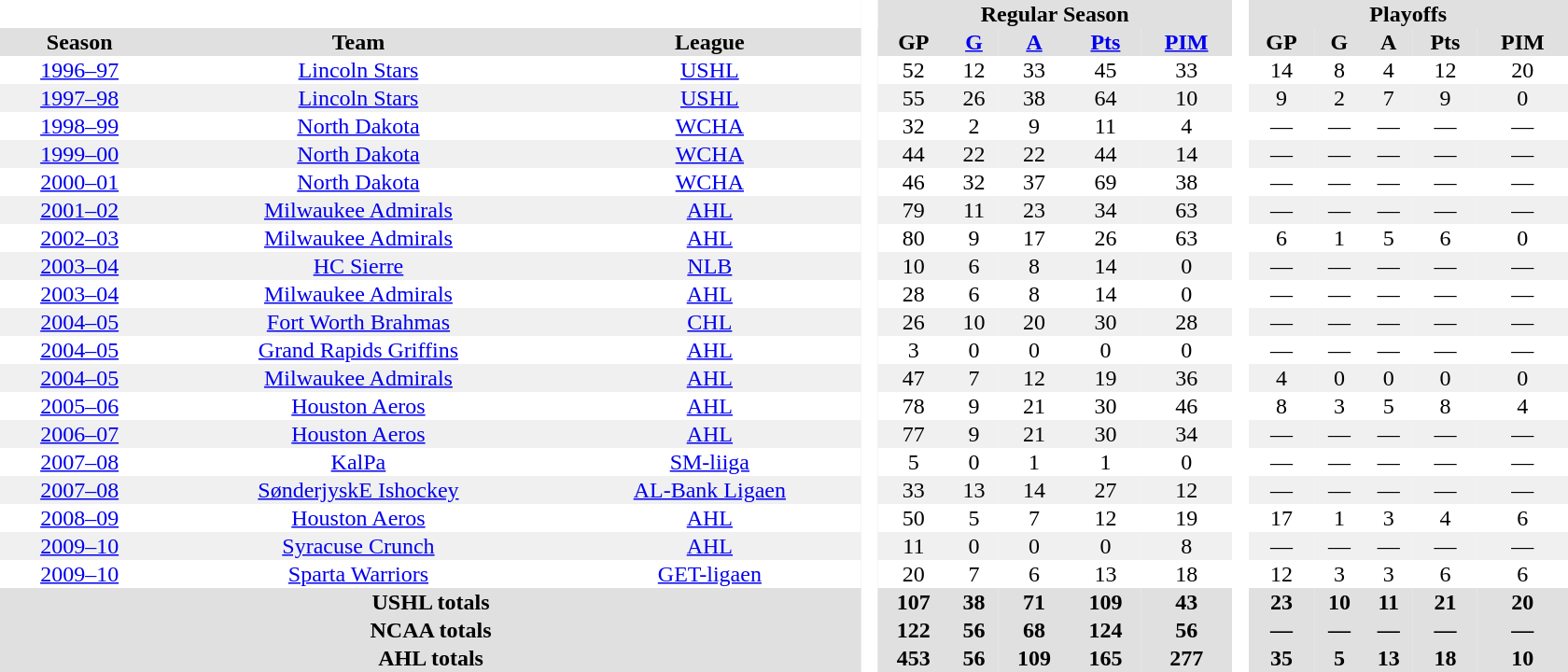<table border="0" cellpadding="1" cellspacing="0" style="text-align:center; width:70em">
<tr bgcolor="#e0e0e0">
<th colspan="3"  bgcolor="#ffffff"> </th>
<th rowspan="99" bgcolor="#ffffff"> </th>
<th colspan="5">Regular Season</th>
<th rowspan="99" bgcolor="#ffffff"> </th>
<th colspan="5">Playoffs</th>
</tr>
<tr bgcolor="#e0e0e0">
<th>Season</th>
<th>Team</th>
<th>League</th>
<th>GP</th>
<th><a href='#'>G</a></th>
<th><a href='#'>A</a></th>
<th><a href='#'>Pts</a></th>
<th><a href='#'>PIM</a></th>
<th>GP</th>
<th>G</th>
<th>A</th>
<th>Pts</th>
<th>PIM</th>
</tr>
<tr>
<td><a href='#'>1996–97</a></td>
<td><a href='#'>Lincoln Stars</a></td>
<td><a href='#'>USHL</a></td>
<td>52</td>
<td>12</td>
<td>33</td>
<td>45</td>
<td>33</td>
<td>14</td>
<td>8</td>
<td>4</td>
<td>12</td>
<td>20</td>
</tr>
<tr bgcolor="f0f0f0">
<td><a href='#'>1997–98</a></td>
<td><a href='#'>Lincoln Stars</a></td>
<td><a href='#'>USHL</a></td>
<td>55</td>
<td>26</td>
<td>38</td>
<td>64</td>
<td>10</td>
<td>9</td>
<td>2</td>
<td>7</td>
<td>9</td>
<td>0</td>
</tr>
<tr>
<td><a href='#'>1998–99</a></td>
<td><a href='#'>North Dakota</a></td>
<td><a href='#'>WCHA</a></td>
<td>32</td>
<td>2</td>
<td>9</td>
<td>11</td>
<td>4</td>
<td>—</td>
<td>—</td>
<td>—</td>
<td>—</td>
<td>—</td>
</tr>
<tr bgcolor="f0f0f0">
<td><a href='#'>1999–00</a></td>
<td><a href='#'>North Dakota</a></td>
<td><a href='#'>WCHA</a></td>
<td>44</td>
<td>22</td>
<td>22</td>
<td>44</td>
<td>14</td>
<td>—</td>
<td>—</td>
<td>—</td>
<td>—</td>
<td>—</td>
</tr>
<tr>
<td><a href='#'>2000–01</a></td>
<td><a href='#'>North Dakota</a></td>
<td><a href='#'>WCHA</a></td>
<td>46</td>
<td>32</td>
<td>37</td>
<td>69</td>
<td>38</td>
<td>—</td>
<td>—</td>
<td>—</td>
<td>—</td>
<td>—</td>
</tr>
<tr bgcolor="f0f0f0">
<td><a href='#'>2001–02</a></td>
<td><a href='#'>Milwaukee Admirals</a></td>
<td><a href='#'>AHL</a></td>
<td>79</td>
<td>11</td>
<td>23</td>
<td>34</td>
<td>63</td>
<td>—</td>
<td>—</td>
<td>—</td>
<td>—</td>
<td>—</td>
</tr>
<tr>
<td><a href='#'>2002–03</a></td>
<td><a href='#'>Milwaukee Admirals</a></td>
<td><a href='#'>AHL</a></td>
<td>80</td>
<td>9</td>
<td>17</td>
<td>26</td>
<td>63</td>
<td>6</td>
<td>1</td>
<td>5</td>
<td>6</td>
<td>0</td>
</tr>
<tr bgcolor="f0f0f0">
<td><a href='#'>2003–04</a></td>
<td><a href='#'>HC Sierre</a></td>
<td><a href='#'>NLB</a></td>
<td>10</td>
<td>6</td>
<td>8</td>
<td>14</td>
<td>0</td>
<td>—</td>
<td>—</td>
<td>—</td>
<td>—</td>
<td>—</td>
</tr>
<tr>
<td><a href='#'>2003–04</a></td>
<td><a href='#'>Milwaukee Admirals</a></td>
<td><a href='#'>AHL</a></td>
<td>28</td>
<td>6</td>
<td>8</td>
<td>14</td>
<td>0</td>
<td>—</td>
<td>—</td>
<td>—</td>
<td>—</td>
<td>—</td>
</tr>
<tr bgcolor="f0f0f0">
<td><a href='#'>2004–05</a></td>
<td><a href='#'>Fort Worth Brahmas</a></td>
<td><a href='#'>CHL</a></td>
<td>26</td>
<td>10</td>
<td>20</td>
<td>30</td>
<td>28</td>
<td>—</td>
<td>—</td>
<td>—</td>
<td>—</td>
<td>—</td>
</tr>
<tr>
<td><a href='#'>2004–05</a></td>
<td><a href='#'>Grand Rapids Griffins</a></td>
<td><a href='#'>AHL</a></td>
<td>3</td>
<td>0</td>
<td>0</td>
<td>0</td>
<td>0</td>
<td>—</td>
<td>—</td>
<td>—</td>
<td>—</td>
<td>—</td>
</tr>
<tr bgcolor="f0f0f0">
<td><a href='#'>2004–05</a></td>
<td><a href='#'>Milwaukee Admirals</a></td>
<td><a href='#'>AHL</a></td>
<td>47</td>
<td>7</td>
<td>12</td>
<td>19</td>
<td>36</td>
<td>4</td>
<td>0</td>
<td>0</td>
<td>0</td>
<td>0</td>
</tr>
<tr>
<td><a href='#'>2005–06</a></td>
<td><a href='#'>Houston Aeros</a></td>
<td><a href='#'>AHL</a></td>
<td>78</td>
<td>9</td>
<td>21</td>
<td>30</td>
<td>46</td>
<td>8</td>
<td>3</td>
<td>5</td>
<td>8</td>
<td>4</td>
</tr>
<tr bgcolor="f0f0f0">
<td><a href='#'>2006–07</a></td>
<td><a href='#'>Houston Aeros</a></td>
<td><a href='#'>AHL</a></td>
<td>77</td>
<td>9</td>
<td>21</td>
<td>30</td>
<td>34</td>
<td>—</td>
<td>—</td>
<td>—</td>
<td>—</td>
<td>—</td>
</tr>
<tr>
<td><a href='#'>2007–08</a></td>
<td><a href='#'>KalPa</a></td>
<td><a href='#'>SM-liiga</a></td>
<td>5</td>
<td>0</td>
<td>1</td>
<td>1</td>
<td>0</td>
<td>—</td>
<td>—</td>
<td>—</td>
<td>—</td>
<td>—</td>
</tr>
<tr bgcolor="f0f0f0">
<td><a href='#'>2007–08</a></td>
<td><a href='#'>SønderjyskE Ishockey</a></td>
<td><a href='#'>AL-Bank Ligaen</a></td>
<td>33</td>
<td>13</td>
<td>14</td>
<td>27</td>
<td>12</td>
<td>—</td>
<td>—</td>
<td>—</td>
<td>—</td>
<td>—</td>
</tr>
<tr>
<td><a href='#'>2008–09</a></td>
<td><a href='#'>Houston Aeros</a></td>
<td><a href='#'>AHL</a></td>
<td>50</td>
<td>5</td>
<td>7</td>
<td>12</td>
<td>19</td>
<td>17</td>
<td>1</td>
<td>3</td>
<td>4</td>
<td>6</td>
</tr>
<tr bgcolor="f0f0f0">
<td><a href='#'>2009–10</a></td>
<td><a href='#'>Syracuse Crunch</a></td>
<td><a href='#'>AHL</a></td>
<td>11</td>
<td>0</td>
<td>0</td>
<td>0</td>
<td>8</td>
<td>—</td>
<td>—</td>
<td>—</td>
<td>—</td>
<td>—</td>
</tr>
<tr>
<td><a href='#'>2009–10</a></td>
<td><a href='#'>Sparta Warriors</a></td>
<td><a href='#'>GET-ligaen</a></td>
<td>20</td>
<td>7</td>
<td>6</td>
<td>13</td>
<td>18</td>
<td>12</td>
<td>3</td>
<td>3</td>
<td>6</td>
<td>6</td>
</tr>
<tr bgcolor="#e0e0e0">
<th colspan="3">USHL totals</th>
<th>107</th>
<th>38</th>
<th>71</th>
<th>109</th>
<th>43</th>
<th>23</th>
<th>10</th>
<th>11</th>
<th>21</th>
<th>20</th>
</tr>
<tr bgcolor="#e0e0e0">
<th colspan="3">NCAA totals</th>
<th>122</th>
<th>56</th>
<th>68</th>
<th>124</th>
<th>56</th>
<th>—</th>
<th>—</th>
<th>—</th>
<th>—</th>
<th>—</th>
</tr>
<tr bgcolor="#e0e0e0">
<th colspan="3">AHL totals</th>
<th>453</th>
<th>56</th>
<th>109</th>
<th>165</th>
<th>277</th>
<th>35</th>
<th>5</th>
<th>13</th>
<th>18</th>
<th>10</th>
</tr>
</table>
